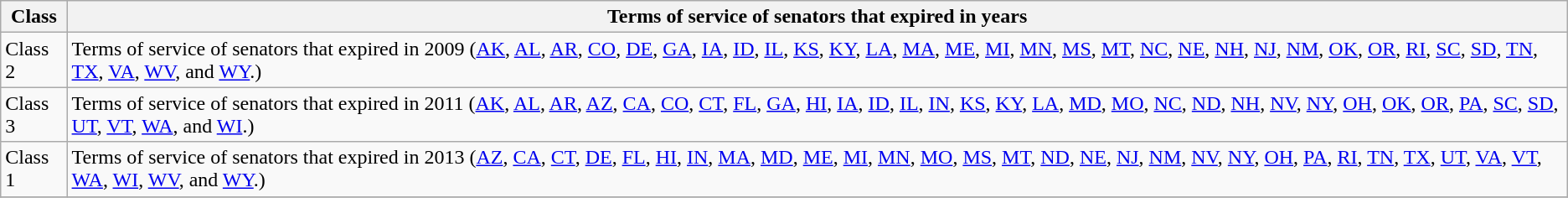<table class="wikitable sortable">
<tr valign=bottom>
<th>Class</th>
<th>Terms of service of senators that expired in years</th>
</tr>
<tr>
<td>Class 2</td>
<td>Terms of service of senators that expired in 2009 (<a href='#'>AK</a>, <a href='#'>AL</a>, <a href='#'>AR</a>, <a href='#'>CO</a>, <a href='#'>DE</a>, <a href='#'>GA</a>, <a href='#'>IA</a>, <a href='#'>ID</a>, <a href='#'>IL</a>, <a href='#'>KS</a>, <a href='#'>KY</a>, <a href='#'>LA</a>, <a href='#'>MA</a>, <a href='#'>ME</a>, <a href='#'>MI</a>, <a href='#'>MN</a>, <a href='#'>MS</a>, <a href='#'>MT</a>, <a href='#'>NC</a>, <a href='#'>NE</a>, <a href='#'>NH</a>, <a href='#'>NJ</a>, <a href='#'>NM</a>, <a href='#'>OK</a>, <a href='#'>OR</a>, <a href='#'>RI</a>, <a href='#'>SC</a>, <a href='#'>SD</a>, <a href='#'>TN</a>, <a href='#'>TX</a>, <a href='#'>VA</a>, <a href='#'>WV</a>, and <a href='#'>WY</a>.)</td>
</tr>
<tr>
<td>Class 3</td>
<td>Terms of service of senators that expired in 2011 (<a href='#'>AK</a>, <a href='#'>AL</a>, <a href='#'>AR</a>, <a href='#'>AZ</a>, <a href='#'>CA</a>, <a href='#'>CO</a>, <a href='#'>CT</a>, <a href='#'>FL</a>, <a href='#'>GA</a>, <a href='#'>HI</a>, <a href='#'>IA</a>, <a href='#'>ID</a>, <a href='#'>IL</a>, <a href='#'>IN</a>, <a href='#'>KS</a>, <a href='#'>KY</a>, <a href='#'>LA</a>, <a href='#'>MD</a>, <a href='#'>MO</a>, <a href='#'>NC</a>, <a href='#'>ND</a>, <a href='#'>NH</a>, <a href='#'>NV</a>, <a href='#'>NY</a>, <a href='#'>OH</a>, <a href='#'>OK</a>, <a href='#'>OR</a>, <a href='#'>PA</a>, <a href='#'>SC</a>, <a href='#'>SD</a>, <a href='#'>UT</a>, <a href='#'>VT</a>, <a href='#'>WA</a>, and <a href='#'>WI</a>.)</td>
</tr>
<tr>
<td>Class 1</td>
<td>Terms of service of senators that expired in 2013 (<a href='#'>AZ</a>, <a href='#'>CA</a>, <a href='#'>CT</a>, <a href='#'>DE</a>, <a href='#'>FL</a>, <a href='#'>HI</a>, <a href='#'>IN</a>, <a href='#'>MA</a>, <a href='#'>MD</a>, <a href='#'>ME</a>, <a href='#'>MI</a>, <a href='#'>MN</a>, <a href='#'>MO</a>, <a href='#'>MS</a>, <a href='#'>MT</a>, <a href='#'>ND</a>, <a href='#'>NE</a>, <a href='#'>NJ</a>, <a href='#'>NM</a>, <a href='#'>NV</a>, <a href='#'>NY</a>, <a href='#'>OH</a>, <a href='#'>PA</a>, <a href='#'>RI</a>, <a href='#'>TN</a>, <a href='#'>TX</a>, <a href='#'>UT</a>, <a href='#'>VA</a>, <a href='#'>VT</a>, <a href='#'>WA</a>, <a href='#'>WI</a>, <a href='#'>WV</a>, and <a href='#'>WY</a>.)</td>
</tr>
<tr>
</tr>
</table>
